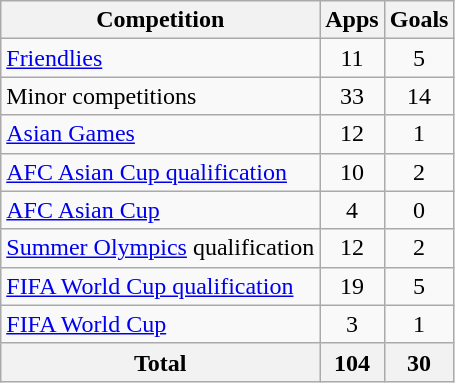<table class="wikitable" style="text-align:center">
<tr>
<th>Competition</th>
<th>Apps</th>
<th>Goals</th>
</tr>
<tr>
<td align="left"><a href='#'>Friendlies</a></td>
<td>11</td>
<td>5</td>
</tr>
<tr>
<td align="left">Minor competitions</td>
<td>33</td>
<td>14</td>
</tr>
<tr>
<td align="left"><a href='#'>Asian Games</a></td>
<td>12</td>
<td>1</td>
</tr>
<tr>
<td align="left"><a href='#'>AFC Asian Cup qualification</a></td>
<td>10</td>
<td>2</td>
</tr>
<tr>
<td align="left"><a href='#'>AFC Asian Cup</a></td>
<td>4</td>
<td>0</td>
</tr>
<tr>
<td align="left"><a href='#'>Summer Olympics</a> qualification</td>
<td>12</td>
<td>2</td>
</tr>
<tr>
<td align="left"><a href='#'>FIFA World Cup qualification</a></td>
<td>19</td>
<td>5</td>
</tr>
<tr>
<td align="left"><a href='#'>FIFA World Cup</a></td>
<td>3</td>
<td>1</td>
</tr>
<tr>
<th>Total</th>
<th>104</th>
<th>30</th>
</tr>
</table>
